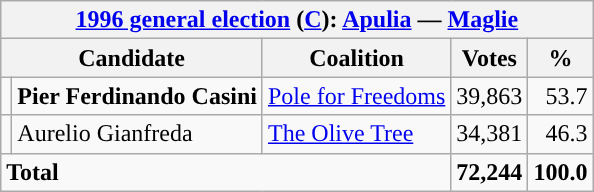<table class=wikitable style=text-align:right>
<tr>
<th colspan=5><a href='#'>1996 general election</a> (<a href='#'>C</a>): <a href='#'>Apulia</a> — <a href='#'>Maglie</a></th>
</tr>
<tr>
<th colspan=2>Candidate</th>
<th>Coalition</th>
<th>Votes</th>
<th>%</th>
</tr>
<tr>
<td></td>
<td align=left><strong>Pier Ferdinando Casini</strong></td>
<td align=left><a href='#'>Pole for Freedoms</a></td>
<td>39,863</td>
<td>53.7</td>
</tr>
<tr>
<td></td>
<td align=left>Aurelio Gianfreda</td>
<td align=left><a href='#'>The Olive Tree</a></td>
<td>34,381</td>
<td>46.3</td>
</tr>
<tr>
<td align=left colspan=3><strong>Total</strong></td>
<td><strong>72,244</strong></td>
<td><strong>100.0</strong></td>
</tr>
</table>
